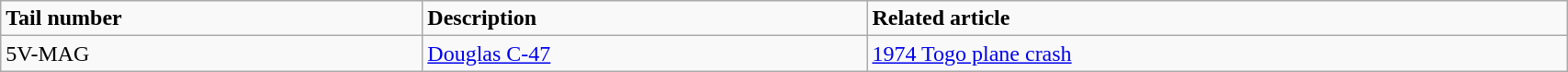<table class="wikitable" width="90%">
<tr>
<td><strong>Tail number</strong></td>
<td><strong>Description</strong></td>
<td><strong>Related article</strong></td>
</tr>
<tr>
<td>5V-MAG</td>
<td><a href='#'>Douglas C-47</a></td>
<td><a href='#'>1974 Togo plane crash</a></td>
</tr>
</table>
